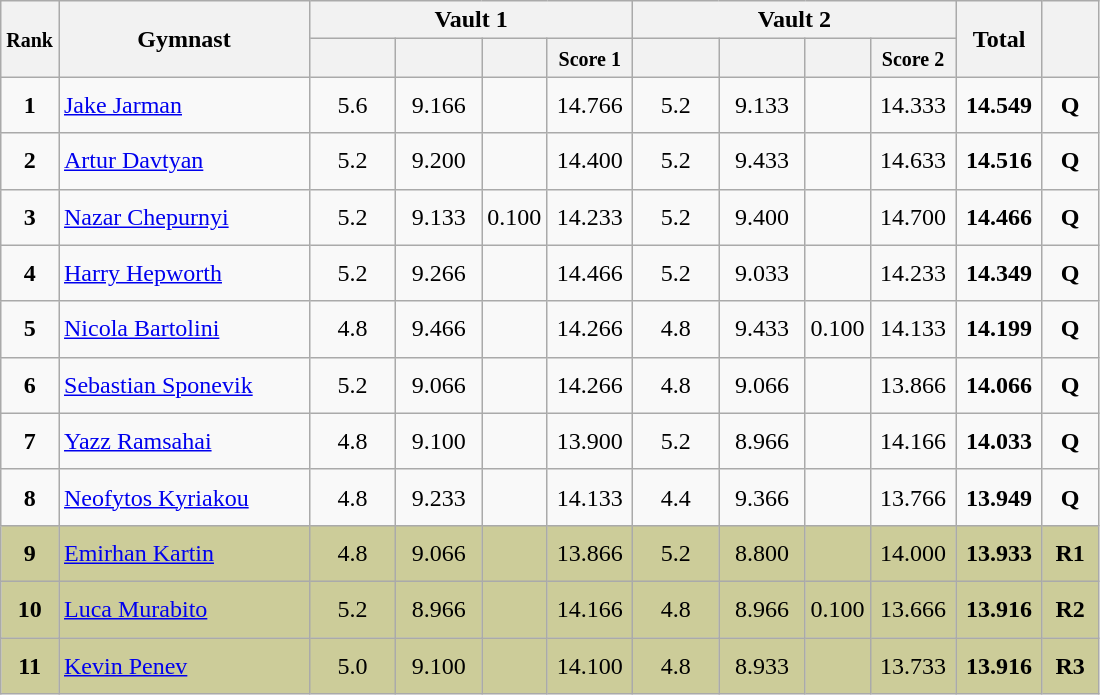<table style="text-align:center;" class="wikitable sortable">
<tr>
<th style="width:15px;" rowspan="2"><small>Rank</small></th>
<th style="width:160px;" rowspan="2">Gymnast</th>
<th colspan="4">Vault 1</th>
<th colspan="4">Vault 2</th>
<th style="width:50px;" rowspan="2">Total</th>
<th style="width:30px;" rowspan="2"><small></small></th>
</tr>
<tr>
<th style="width:50px;"><small></small></th>
<th style="width:50px;"><small></small></th>
<th style="width:20px;"><small></small></th>
<th style="width:50px;"><small>Score 1</small></th>
<th style="width:50px;"><small></small></th>
<th style="width:50px;"><small></small></th>
<th style="width:20px;"><small></small></th>
<th style="width:50px;"><small>Score 2</small></th>
</tr>
<tr>
<td scope="row" style="text-align:center"><strong>1</strong></td>
<td style="height:30px; text-align:left;"> <a href='#'>Jake Jarman</a></td>
<td>5.6</td>
<td>9.166</td>
<td></td>
<td>14.766</td>
<td>5.2</td>
<td>9.133</td>
<td></td>
<td>14.333</td>
<td><strong>14.549</strong></td>
<td><strong>Q</strong></td>
</tr>
<tr>
<td scope="row" style="text-align:center"><strong>2</strong></td>
<td style="height:30px; text-align:left;"> <a href='#'>Artur Davtyan</a></td>
<td>5.2</td>
<td>9.200</td>
<td></td>
<td>14.400</td>
<td>5.2</td>
<td>9.433</td>
<td></td>
<td>14.633</td>
<td><strong>14.516</strong></td>
<td><strong>Q</strong></td>
</tr>
<tr>
<td scope="row" style="text-align:center"><strong>3</strong></td>
<td style="height:30px; text-align:left;"> <a href='#'>Nazar Chepurnyi</a></td>
<td>5.2</td>
<td>9.133</td>
<td>0.100</td>
<td>14.233</td>
<td>5.2</td>
<td>9.400</td>
<td></td>
<td>14.700</td>
<td><strong>14.466</strong></td>
<td><strong>Q</strong></td>
</tr>
<tr>
<td scope="row" style="text-align:center"><strong>4</strong></td>
<td style="height:30px; text-align:left;"> <a href='#'>Harry Hepworth</a></td>
<td>5.2</td>
<td>9.266</td>
<td></td>
<td>14.466</td>
<td>5.2</td>
<td>9.033</td>
<td></td>
<td>14.233</td>
<td><strong>14.349</strong></td>
<td><strong>Q</strong></td>
</tr>
<tr>
<td scope="row" style="text-align:center"><strong>5</strong></td>
<td style="height:30px; text-align:left;"> <a href='#'>Nicola Bartolini</a></td>
<td>4.8</td>
<td>9.466</td>
<td></td>
<td>14.266</td>
<td>4.8</td>
<td>9.433</td>
<td>0.100</td>
<td>14.133</td>
<td><strong>14.199</strong></td>
<td><strong>Q</strong></td>
</tr>
<tr>
<td scope="row" style="text-align:center"><strong>6</strong></td>
<td style="height:30px; text-align:left;"> <a href='#'>Sebastian Sponevik</a></td>
<td>5.2</td>
<td>9.066</td>
<td></td>
<td>14.266</td>
<td>4.8</td>
<td>9.066</td>
<td></td>
<td>13.866</td>
<td><strong>14.066</strong></td>
<td><strong>Q</strong></td>
</tr>
<tr>
<td scope="row" style="text-align:center"><strong>7</strong></td>
<td style="height:30px; text-align:left;"> <a href='#'>Yazz Ramsahai</a></td>
<td>4.8</td>
<td>9.100</td>
<td></td>
<td>13.900</td>
<td>5.2</td>
<td>8.966</td>
<td></td>
<td>14.166</td>
<td><strong>14.033</strong></td>
<td><strong>Q</strong></td>
</tr>
<tr>
<td scope="row" style="text-align:center"><strong>8</strong></td>
<td style="height:30px; text-align:left;"> <a href='#'>Neofytos Kyriakou</a></td>
<td>4.8</td>
<td>9.233</td>
<td></td>
<td>14.133</td>
<td>4.4</td>
<td>9.366</td>
<td></td>
<td>13.766</td>
<td><strong>13.949</strong></td>
<td><strong>Q</strong></td>
</tr>
<tr style="background:#cccc99;">
<td scope="row" style="text-align:center"><strong>9</strong></td>
<td style="height:30px; text-align:left;"> <a href='#'>Emirhan Kartin</a></td>
<td>4.8</td>
<td>9.066</td>
<td></td>
<td>13.866</td>
<td>5.2</td>
<td>8.800</td>
<td></td>
<td>14.000</td>
<td><strong>13.933</strong></td>
<td><strong>R1</strong></td>
</tr>
<tr style="background:#cccc99;">
<td scope="row" style="text-align:center"><strong>10</strong></td>
<td style="height:30px; text-align:left;"> <a href='#'>Luca Murabito</a></td>
<td>5.2</td>
<td>8.966</td>
<td></td>
<td>14.166</td>
<td>4.8</td>
<td>8.966</td>
<td>0.100</td>
<td>13.666</td>
<td><strong>13.916</strong></td>
<td><strong>R2</strong></td>
</tr>
<tr style="background:#cccc99;">
<td scope="row" style="text-align:center"><strong>11</strong></td>
<td style="height:30px; text-align:left;"> <a href='#'>Kevin Penev</a></td>
<td>5.0</td>
<td>9.100</td>
<td></td>
<td>14.100</td>
<td>4.8</td>
<td>8.933</td>
<td></td>
<td>13.733</td>
<td><strong>13.916</strong></td>
<td><strong>R3</strong></td>
</tr>
</table>
